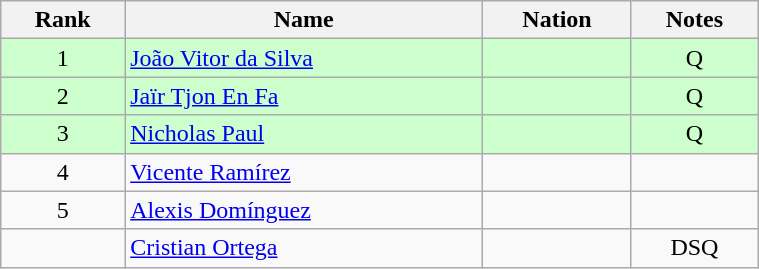<table class="wikitable sortable" style="text-align:center" width=40%>
<tr>
<th>Rank</th>
<th>Name</th>
<th>Nation</th>
<th>Notes</th>
</tr>
<tr bgcolor=ccffcc>
<td>1</td>
<td align=left><a href='#'>João Vitor da Silva</a></td>
<td align="left"></td>
<td>Q</td>
</tr>
<tr bgcolor=ccffcc>
<td>2</td>
<td align=left><a href='#'>Jaïr Tjon En Fa</a></td>
<td align=left></td>
<td>Q</td>
</tr>
<tr bgcolor=ccffcc>
<td>3</td>
<td align=left><a href='#'>Nicholas Paul</a></td>
<td align=left></td>
<td>Q</td>
</tr>
<tr>
<td>4</td>
<td align=left><a href='#'>Vicente Ramírez</a></td>
<td align=left></td>
<td></td>
</tr>
<tr>
<td>5</td>
<td align=left><a href='#'>Alexis Domínguez</a></td>
<td align=left></td>
<td></td>
</tr>
<tr>
<td></td>
<td align=left><a href='#'>Cristian Ortega</a></td>
<td align=left></td>
<td>DSQ</td>
</tr>
</table>
